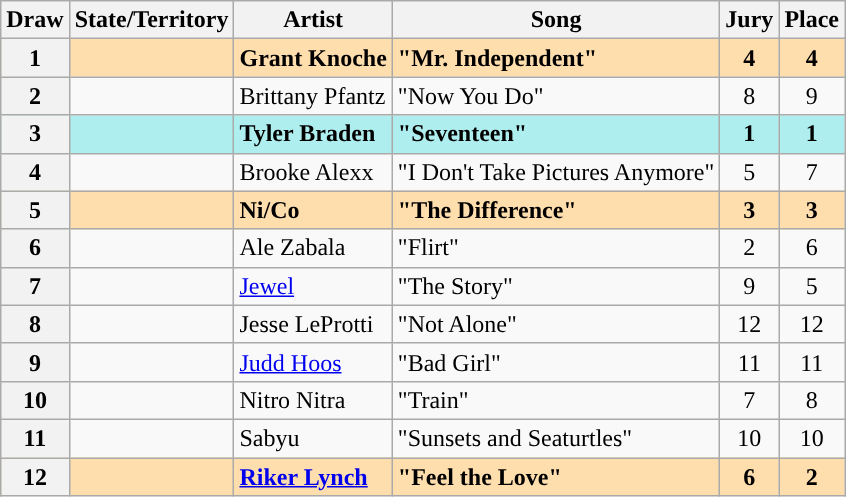<table class="wikitable sortable plainrowheaders">
<tr>
<th scope="col">Draw</th>
<th scope="col">State/Territory</th>
<th scope="col">Artist</th>
<th scope="col">Song</th>
<th scope="col">Jury</th>
<th scope="col">Place</th>
</tr>
<tr style="font-weight:bold; background:navajowhite">
<th scope="row" style="text-align:center">1</th>
<td></td>
<td>Grant Knoche</td>
<td>"Mr. Independent"</td>
<td align="center">4</td>
<td align="center">4</td>
</tr>
<tr>
<th scope="row" style="text-align:center">2</th>
<td></td>
<td>Brittany Pfantz</td>
<td>"Now You Do"</td>
<td align="center">8</td>
<td align="center">9</td>
</tr>
<tr style="font-weight:bold; background:paleturquoise;">
<th scope="row" style="text-align:center">3</th>
<td></td>
<td>Tyler Braden</td>
<td>"Seventeen"</td>
<td align="center">1</td>
<td align="center">1</td>
</tr>
<tr>
<th scope="row" style="text-align:center">4</th>
<td></td>
<td>Brooke Alexx</td>
<td>"I Don't Take Pictures Anymore"</td>
<td align="center">5</td>
<td align="center">7</td>
</tr>
<tr style="font-weight:bold; background:navajowhite">
<th scope="row" style="text-align:center">5</th>
<td></td>
<td>Ni/Co</td>
<td>"The Difference"</td>
<td align="center">3</td>
<td align="center">3</td>
</tr>
<tr>
<th scope="row" style="text-align:center">6</th>
<td></td>
<td>Ale Zabala</td>
<td>"Flirt"</td>
<td align="center">2</td>
<td align="center">6</td>
</tr>
<tr>
<th scope="row" style="text-align:center">7</th>
<td></td>
<td><a href='#'>Jewel</a></td>
<td>"The Story"</td>
<td align="center">9</td>
<td align="center">5</td>
</tr>
<tr>
<th scope="row" style="text-align:center">8</th>
<td></td>
<td>Jesse LeProtti</td>
<td>"Not Alone"</td>
<td align="center">12</td>
<td align="center">12</td>
</tr>
<tr>
<th scope="row" style="text-align:center">9</th>
<td></td>
<td><a href='#'>Judd Hoos</a></td>
<td>"Bad Girl"</td>
<td align="center">11</td>
<td align="center">11</td>
</tr>
<tr>
<th scope="row" style="text-align:center">10</th>
<td></td>
<td>Nitro Nitra</td>
<td>"Train"</td>
<td align="center">7</td>
<td align="center">8</td>
</tr>
<tr>
<th scope="row" style="text-align:center">11</th>
<td></td>
<td>Sabyu</td>
<td>"Sunsets and Seaturtles"</td>
<td align="center">10</td>
<td align="center">10</td>
</tr>
<tr style="font-weight:bold; background:navajowhite">
<th scope="row" style="text-align:center">12</th>
<td></td>
<td><a href='#'>Riker Lynch</a></td>
<td>"Feel the Love"</td>
<td align="center">6</td>
<td align="center">2</td>
</tr>
</table>
